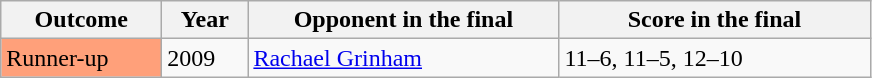<table class="sortable wikitable">
<tr>
<th width="100">Outcome</th>
<th width="50">Year</th>
<th width="200">Opponent in the final</th>
<th width="200">Score in the final</th>
</tr>
<tr>
<td bgcolor="ffa07a">Runner-up</td>
<td>2009</td>
<td> <a href='#'>Rachael Grinham</a></td>
<td>11–6, 11–5, 12–10</td>
</tr>
</table>
